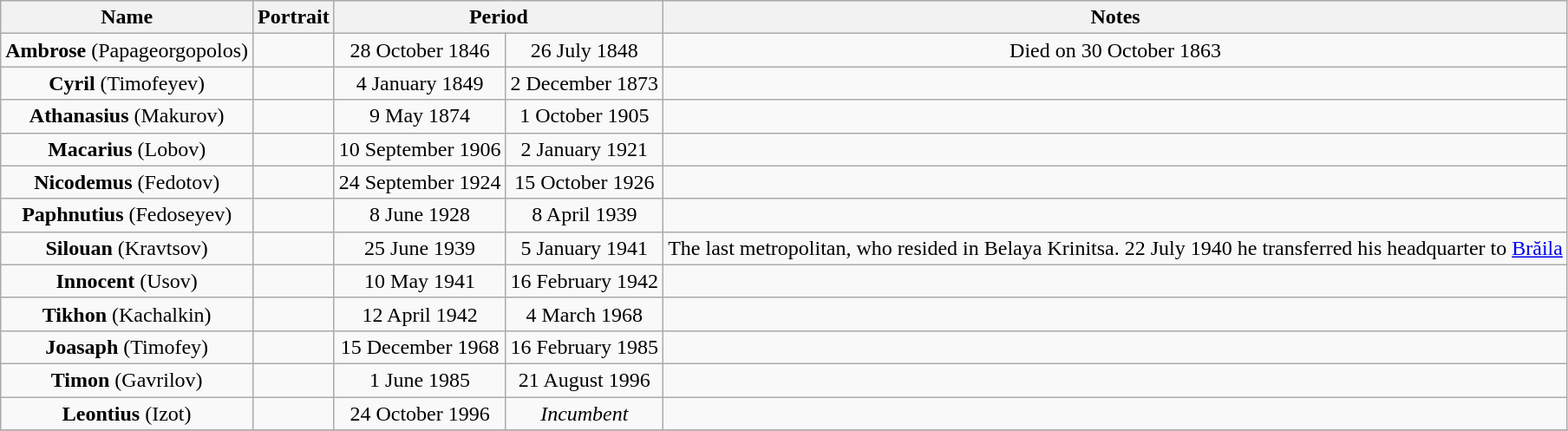<table class="wikitable" style="text-align:center;">
<tr>
<th>Name<br></th>
<th>Portrait</th>
<th colspan="2">Period</th>
<th>Notes</th>
</tr>
<tr>
<td><strong>Ambrose</strong> (Papageorgopolos)<br></td>
<td></td>
<td>28 October 1846</td>
<td>26 July 1848</td>
<td>Died on 30 October 1863</td>
</tr>
<tr>
<td><strong>Cyril</strong> (Timofeyev)<br></td>
<td></td>
<td>4 January 1849</td>
<td>2 December 1873</td>
</tr>
<tr>
<td><strong>Athanasius</strong> (Makurov)</td>
<td></td>
<td>9 May 1874</td>
<td>1 October 1905</td>
<td></td>
</tr>
<tr>
<td><strong>Macarius</strong> (Lobov)</td>
<td></td>
<td>10 September 1906</td>
<td>2 January 1921</td>
<td></td>
</tr>
<tr>
<td><strong>Nicodemus</strong> (Fedotov)</td>
<td></td>
<td>24 September 1924</td>
<td>15 October 1926</td>
<td></td>
</tr>
<tr>
<td><strong>Paphnutius</strong> (Fedoseyev)</td>
<td></td>
<td>8 June 1928</td>
<td>8 April 1939</td>
<td></td>
</tr>
<tr>
<td><strong>Silouan</strong> (Kravtsov)</td>
<td></td>
<td>25 June 1939</td>
<td>5 January 1941</td>
<td>The last metropolitan, who resided in Belaya Krinitsa. 22 July 1940 he transferred his headquarter to <a href='#'>Brăila</a></td>
</tr>
<tr>
<td><strong>Innocent</strong> (Usov)</td>
<td></td>
<td>10 May 1941</td>
<td>16 February 1942</td>
<td></td>
</tr>
<tr>
<td><strong>Tikhon</strong> (Kachalkin)<br></td>
<td></td>
<td>12 April 1942</td>
<td>4 March 1968</td>
<td></td>
</tr>
<tr>
<td><strong>Joasaph</strong> (Timofey)</td>
<td></td>
<td>15 December 1968</td>
<td>16 February 1985</td>
<td></td>
</tr>
<tr>
<td><strong>Timon</strong> (Gavrilov)</td>
<td></td>
<td>1 June 1985</td>
<td>21 August 1996</td>
<td></td>
</tr>
<tr>
<td><strong>Leontius</strong> (Izot)</td>
<td></td>
<td>24 October 1996</td>
<td><em>Incumbent</em></td>
<td></td>
</tr>
<tr>
</tr>
</table>
